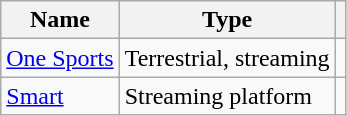<table class="wikitable sortable">
<tr>
<th>Name</th>
<th>Type</th>
<th class="unsortable"></th>
</tr>
<tr>
<td><a href='#'>One Sports</a></td>
<td>Terrestrial, streaming</td>
<td></td>
</tr>
<tr>
<td><a href='#'>Smart</a></td>
<td>Streaming platform</td>
<td></td>
</tr>
</table>
